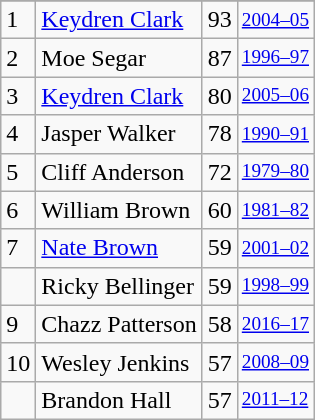<table class="wikitable">
<tr>
</tr>
<tr>
<td>1</td>
<td><a href='#'>Keydren Clark</a></td>
<td>93</td>
<td style="font-size:80%;"><a href='#'>2004–05</a></td>
</tr>
<tr>
<td>2</td>
<td>Moe Segar</td>
<td>87</td>
<td style="font-size:80%;"><a href='#'>1996–97</a></td>
</tr>
<tr>
<td>3</td>
<td><a href='#'>Keydren Clark</a></td>
<td>80</td>
<td style="font-size:80%;"><a href='#'>2005–06</a></td>
</tr>
<tr>
<td>4</td>
<td>Jasper Walker</td>
<td>78</td>
<td style="font-size:80%;"><a href='#'>1990–91</a></td>
</tr>
<tr>
<td>5</td>
<td>Cliff Anderson</td>
<td>72</td>
<td style="font-size:80%;"><a href='#'>1979–80</a></td>
</tr>
<tr>
<td>6</td>
<td>William Brown</td>
<td>60</td>
<td style="font-size:80%;"><a href='#'>1981–82</a></td>
</tr>
<tr>
<td>7</td>
<td><a href='#'>Nate Brown</a></td>
<td>59</td>
<td style="font-size:80%;"><a href='#'>2001–02</a></td>
</tr>
<tr>
<td></td>
<td>Ricky Bellinger</td>
<td>59</td>
<td style="font-size:80%;"><a href='#'>1998–99</a></td>
</tr>
<tr>
<td>9</td>
<td>Chazz Patterson</td>
<td>58</td>
<td style="font-size:80%;"><a href='#'>2016–17</a></td>
</tr>
<tr>
<td>10</td>
<td>Wesley Jenkins</td>
<td>57</td>
<td style="font-size:80%;"><a href='#'>2008–09</a></td>
</tr>
<tr>
<td></td>
<td>Brandon Hall</td>
<td>57</td>
<td style="font-size:80%;"><a href='#'>2011–12</a></td>
</tr>
</table>
